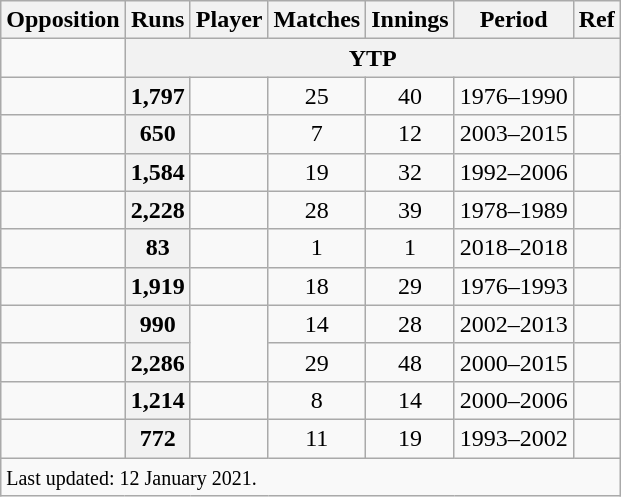<table class="wikitable plainrowheaders sortable">
<tr>
<th scope=col>Opposition</th>
<th scope=col>Runs</th>
<th scope=col>Player</th>
<th scope=col>Matches</th>
<th scope=col>Innings</th>
<th scope=col>Period</th>
<th scope=col>Ref</th>
</tr>
<tr>
<td></td>
<th scope=row style="text-align:center;" colspan=6>YTP</th>
</tr>
<tr>
<td></td>
<th scope=row style="text-align:center;">1,797</th>
<td></td>
<td align=center>25</td>
<td align=center>40</td>
<td>1976–1990</td>
<td></td>
</tr>
<tr>
<td></td>
<th scope=row style="text-align:center;">650</th>
<td></td>
<td align=center>7</td>
<td align=center>12</td>
<td>2003–2015</td>
<td></td>
</tr>
<tr>
<td></td>
<th scope=row style="text-align:center;">1,584</th>
<td></td>
<td align=center>19</td>
<td align=center>32</td>
<td>1992–2006</td>
<td></td>
</tr>
<tr>
<td></td>
<th scope=row style="text-align:center;">2,228</th>
<td></td>
<td align=center>28</td>
<td align=center>39</td>
<td>1978–1989</td>
<td></td>
</tr>
<tr>
<td></td>
<th scope=row style="text-align:center;">83</th>
<td></td>
<td align=center>1</td>
<td align=center>1</td>
<td>2018–2018</td>
<td></td>
</tr>
<tr>
<td></td>
<th scope=row style="text-align:center;">1,919</th>
<td></td>
<td align=center>18</td>
<td align=center>29</td>
<td>1976–1993</td>
<td></td>
</tr>
<tr>
<td></td>
<th scope=row style="text-align:center;">990</th>
<td rowspan=2></td>
<td align=center>14</td>
<td align=center>28</td>
<td>2002–2013</td>
<td></td>
</tr>
<tr>
<td></td>
<th scope=row style="text-align:center;">2,286</th>
<td align=center>29</td>
<td align=center>48</td>
<td>2000–2015</td>
<td></td>
</tr>
<tr>
<td></td>
<th scope=row style="text-align:center;">1,214</th>
<td></td>
<td align=center>8</td>
<td align=center>14</td>
<td>2000–2006</td>
<td></td>
</tr>
<tr>
<td></td>
<th scope=row style="text-align:center;">772</th>
<td></td>
<td align=center>11</td>
<td align=center>19</td>
<td>1993–2002</td>
<td></td>
</tr>
<tr>
<td colspan=7><small>Last updated: 12 January 2021.</small></td>
</tr>
</table>
